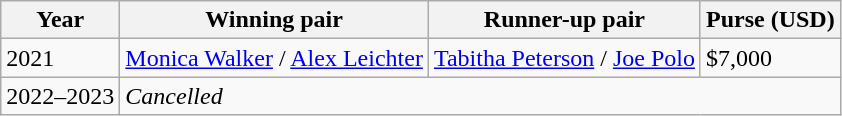<table class="wikitable">
<tr>
<th scope="col">Year</th>
<th scope="col">Winning pair</th>
<th scope="col">Runner-up pair</th>
<th scope="col">Purse (USD)</th>
</tr>
<tr>
<td>2021</td>
<td> <a href='#'>Monica Walker</a> / <a href='#'>Alex Leichter</a></td>
<td> <a href='#'>Tabitha Peterson</a> / <a href='#'>Joe Polo</a></td>
<td>$7,000</td>
</tr>
<tr>
<td>2022–2023</td>
<td colspan="3"><em>Cancelled</em></td>
</tr>
</table>
